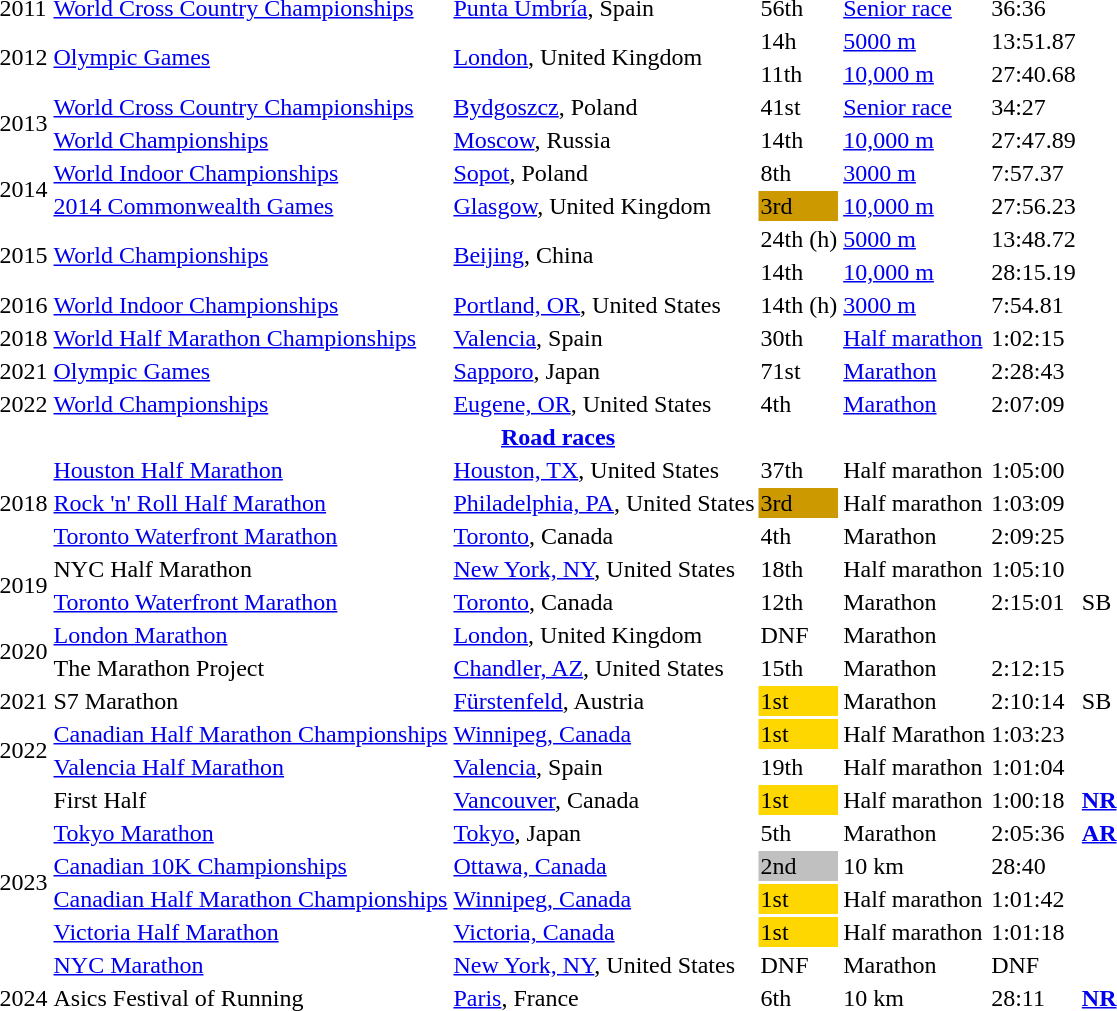<table>
<tr>
<td>2011</td>
<td><a href='#'>World Cross Country Championships</a></td>
<td><a href='#'>Punta Umbría</a>, Spain</td>
<td>56th</td>
<td><a href='#'>Senior race</a></td>
<td>36:36</td>
<td></td>
</tr>
<tr>
<td rowspan=2>2012</td>
<td rowspan=2><a href='#'>Olympic Games</a></td>
<td rowspan=2><a href='#'>London</a>, United Kingdom</td>
<td>14h</td>
<td><a href='#'>5000 m</a></td>
<td>13:51.87</td>
<td></td>
</tr>
<tr>
<td>11th</td>
<td><a href='#'>10,000 m</a></td>
<td>27:40.68</td>
<td></td>
</tr>
<tr>
<td rowspan=2>2013</td>
<td><a href='#'>World Cross Country Championships</a></td>
<td><a href='#'>Bydgoszcz</a>, Poland</td>
<td>41st</td>
<td><a href='#'>Senior race</a></td>
<td>34:27</td>
<td></td>
</tr>
<tr>
<td><a href='#'>World Championships</a></td>
<td><a href='#'>Moscow</a>, Russia</td>
<td>14th</td>
<td><a href='#'>10,000 m</a></td>
<td>27:47.89</td>
<td></td>
</tr>
<tr>
<td rowspan=2>2014</td>
<td><a href='#'>World Indoor Championships</a></td>
<td><a href='#'>Sopot</a>, Poland</td>
<td>8th</td>
<td><a href='#'>3000 m</a></td>
<td>7:57.37</td>
<td></td>
</tr>
<tr>
<td><a href='#'>2014 Commonwealth Games</a></td>
<td><a href='#'>Glasgow</a>, United Kingdom</td>
<td bgcolor=cc9900>3rd</td>
<td><a href='#'>10,000 m</a></td>
<td>27:56.23</td>
<td></td>
</tr>
<tr>
<td rowspan=2>2015</td>
<td rowspan=2><a href='#'>World Championships</a></td>
<td rowspan=2><a href='#'>Beijing</a>, China</td>
<td>24th (h)</td>
<td><a href='#'>5000 m</a></td>
<td>13:48.72</td>
<td></td>
</tr>
<tr>
<td>14th</td>
<td><a href='#'>10,000 m</a></td>
<td>28:15.19</td>
<td></td>
</tr>
<tr>
<td>2016</td>
<td><a href='#'>World Indoor Championships</a></td>
<td><a href='#'>Portland, OR</a>, United States</td>
<td>14th (h)</td>
<td><a href='#'>3000 m</a></td>
<td>7:54.81</td>
<td></td>
</tr>
<tr>
<td>2018</td>
<td><a href='#'>World Half Marathon Championships</a></td>
<td><a href='#'>Valencia</a>, Spain</td>
<td>30th</td>
<td><a href='#'>Half marathon</a></td>
<td>1:02:15</td>
<td></td>
</tr>
<tr>
<td>2021</td>
<td><a href='#'>Olympic Games</a></td>
<td><a href='#'>Sapporo</a>, Japan</td>
<td>71st</td>
<td><a href='#'>Marathon</a></td>
<td>2:28:43</td>
<td></td>
</tr>
<tr>
<td>2022</td>
<td><a href='#'>World Championships</a></td>
<td><a href='#'>Eugene, OR</a>, United States</td>
<td>4th</td>
<td><a href='#'>Marathon</a></td>
<td>2:07:09</td>
<td><strong></strong></td>
</tr>
<tr>
<th colspan="7"><a href='#'>Road races</a></th>
</tr>
<tr>
<td rowspan=3>2018</td>
<td><a href='#'>Houston Half Marathon</a></td>
<td><a href='#'>Houston, TX</a>, United States</td>
<td>37th</td>
<td>Half marathon</td>
<td>1:05:00</td>
</tr>
<tr>
<td><a href='#'>Rock 'n' Roll Half Marathon</a></td>
<td><a href='#'>Philadelphia, PA</a>, United States</td>
<td bgcolor=cc9900>3rd</td>
<td>Half marathon</td>
<td>1:03:09</td>
</tr>
<tr>
<td><a href='#'>Toronto Waterfront Marathon</a></td>
<td><a href='#'>Toronto</a>, Canada</td>
<td>4th</td>
<td>Marathon</td>
<td>2:09:25</td>
<td></td>
</tr>
<tr>
<td rowspan=2>2019</td>
<td>NYC Half Marathon</td>
<td><a href='#'>New York, NY</a>, United States</td>
<td>18th</td>
<td>Half marathon</td>
<td>1:05:10</td>
</tr>
<tr>
<td><a href='#'>Toronto Waterfront Marathon</a></td>
<td><a href='#'>Toronto</a>, Canada</td>
<td>12th</td>
<td>Marathon</td>
<td>2:15:01</td>
<td>SB</td>
</tr>
<tr>
<td rowspan=2>2020</td>
<td><a href='#'>London Marathon</a></td>
<td><a href='#'>London</a>, United Kingdom</td>
<td>DNF</td>
<td>Marathon</td>
<td></td>
</tr>
<tr>
<td>The Marathon Project</td>
<td><a href='#'>Chandler, AZ</a>, United States</td>
<td>15th</td>
<td>Marathon</td>
<td>2:12:15</td>
<td></td>
</tr>
<tr>
<td>2021</td>
<td>S7 Marathon</td>
<td><a href='#'>Fürstenfeld</a>, Austria</td>
<td bgcolor=gold>1st</td>
<td>Marathon</td>
<td>2:10:14</td>
<td>SB</td>
</tr>
<tr>
<td rowspan=2>2022</td>
<td><a href='#'>Canadian Half Marathon Championships</a></td>
<td><a href='#'>Winnipeg, Canada</a></td>
<td bgcolor=gold>1st</td>
<td>Half Marathon</td>
<td>1:03:23</td>
<td></td>
</tr>
<tr>
<td><a href='#'>Valencia Half Marathon</a></td>
<td><a href='#'>Valencia</a>, Spain</td>
<td>19th</td>
<td>Half marathon</td>
<td>1:01:04</td>
<td></td>
</tr>
<tr>
<td rowspan=6>2023</td>
<td>First Half</td>
<td><a href='#'>Vancouver</a>, Canada</td>
<td bgcolor=gold>1st</td>
<td>Half marathon</td>
<td>1:00:18</td>
<td><a href='#'><strong>NR</strong></a></td>
</tr>
<tr>
<td><a href='#'>Tokyo Marathon</a></td>
<td><a href='#'>Tokyo</a>, Japan</td>
<td>5th</td>
<td>Marathon</td>
<td>2:05:36</td>
<td><a href='#'><strong>AR</strong></a></td>
</tr>
<tr>
<td><a href='#'>Canadian 10K Championships</a></td>
<td><a href='#'>Ottawa, Canada</a></td>
<td bgcolor=silver>2nd</td>
<td>10 km</td>
<td>28:40</td>
</tr>
<tr>
<td><a href='#'>Canadian Half Marathon Championships</a></td>
<td><a href='#'>Winnipeg, Canada</a></td>
<td bgcolor=gold>1st</td>
<td>Half marathon</td>
<td>1:01:42</td>
</tr>
<tr>
<td><a href='#'>Victoria Half Marathon</a></td>
<td><a href='#'>Victoria, Canada</a></td>
<td bgcolor=gold>1st</td>
<td>Half marathon</td>
<td>1:01:18</td>
</tr>
<tr>
<td><a href='#'>NYC Marathon</a></td>
<td><a href='#'>New York, NY</a>, United States</td>
<td>DNF</td>
<td>Marathon</td>
<td>DNF</td>
</tr>
<tr>
<td>2024</td>
<td>Asics Festival of Running</td>
<td><a href='#'>Paris</a>, France</td>
<td>6th</td>
<td>10 km</td>
<td>28:11</td>
<td><strong><a href='#'>NR</a></strong></td>
</tr>
</table>
